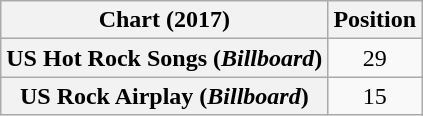<table class="wikitable sortable plainrowheaders" style="text-align:center">
<tr>
<th scope="col">Chart (2017)</th>
<th scope="col">Position</th>
</tr>
<tr>
<th scope="row">US Hot Rock Songs (<em>Billboard</em>)</th>
<td>29</td>
</tr>
<tr>
<th scope="row">US Rock Airplay (<em>Billboard</em>)</th>
<td>15</td>
</tr>
</table>
